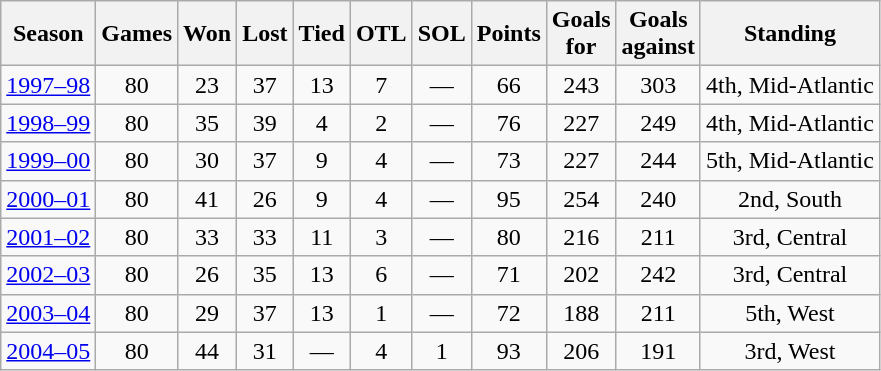<table class="wikitable" style="text-align:center">
<tr>
<th>Season</th>
<th>Games</th>
<th>Won</th>
<th>Lost</th>
<th>Tied</th>
<th>OTL</th>
<th>SOL</th>
<th>Points</th>
<th>Goals<br>for</th>
<th>Goals<br>against</th>
<th>Standing</th>
</tr>
<tr>
<td><a href='#'>1997–98</a></td>
<td>80</td>
<td>23</td>
<td>37</td>
<td>13</td>
<td>7</td>
<td>—</td>
<td>66</td>
<td>243</td>
<td>303</td>
<td>4th, Mid-Atlantic</td>
</tr>
<tr>
<td><a href='#'>1998–99</a></td>
<td>80</td>
<td>35</td>
<td>39</td>
<td>4</td>
<td>2</td>
<td>—</td>
<td>76</td>
<td>227</td>
<td>249</td>
<td>4th, Mid-Atlantic</td>
</tr>
<tr>
<td><a href='#'>1999–00</a></td>
<td>80</td>
<td>30</td>
<td>37</td>
<td>9</td>
<td>4</td>
<td>—</td>
<td>73</td>
<td>227</td>
<td>244</td>
<td>5th, Mid-Atlantic</td>
</tr>
<tr>
<td><a href='#'>2000–01</a></td>
<td>80</td>
<td>41</td>
<td>26</td>
<td>9</td>
<td>4</td>
<td>—</td>
<td>95</td>
<td>254</td>
<td>240</td>
<td>2nd, South</td>
</tr>
<tr>
<td><a href='#'>2001–02</a></td>
<td>80</td>
<td>33</td>
<td>33</td>
<td>11</td>
<td>3</td>
<td>—</td>
<td>80</td>
<td>216</td>
<td>211</td>
<td>3rd, Central</td>
</tr>
<tr>
<td><a href='#'>2002–03</a></td>
<td>80</td>
<td>26</td>
<td>35</td>
<td>13</td>
<td>6</td>
<td>—</td>
<td>71</td>
<td>202</td>
<td>242</td>
<td>3rd, Central</td>
</tr>
<tr>
<td><a href='#'>2003–04</a></td>
<td>80</td>
<td>29</td>
<td>37</td>
<td>13</td>
<td>1</td>
<td>—</td>
<td>72</td>
<td>188</td>
<td>211</td>
<td>5th, West</td>
</tr>
<tr>
<td><a href='#'>2004–05</a></td>
<td>80</td>
<td>44</td>
<td>31</td>
<td>—</td>
<td>4</td>
<td>1</td>
<td>93</td>
<td>206</td>
<td>191</td>
<td>3rd, West</td>
</tr>
</table>
